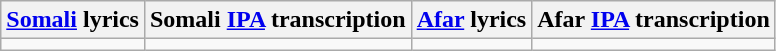<table class="wikitable">
<tr>
<th><a href='#'>Somali</a> lyrics</th>
<th>Somali <a href='#'>IPA</a> transcription</th>
<th><a href='#'>Afar</a> lyrics</th>
<th>Afar <a href='#'>IPA</a> transcription</th>
</tr>
<tr style="vertical-align:top; white-space:nowrap;">
<td></td>
<td></td>
<td></td>
<td></td>
</tr>
</table>
